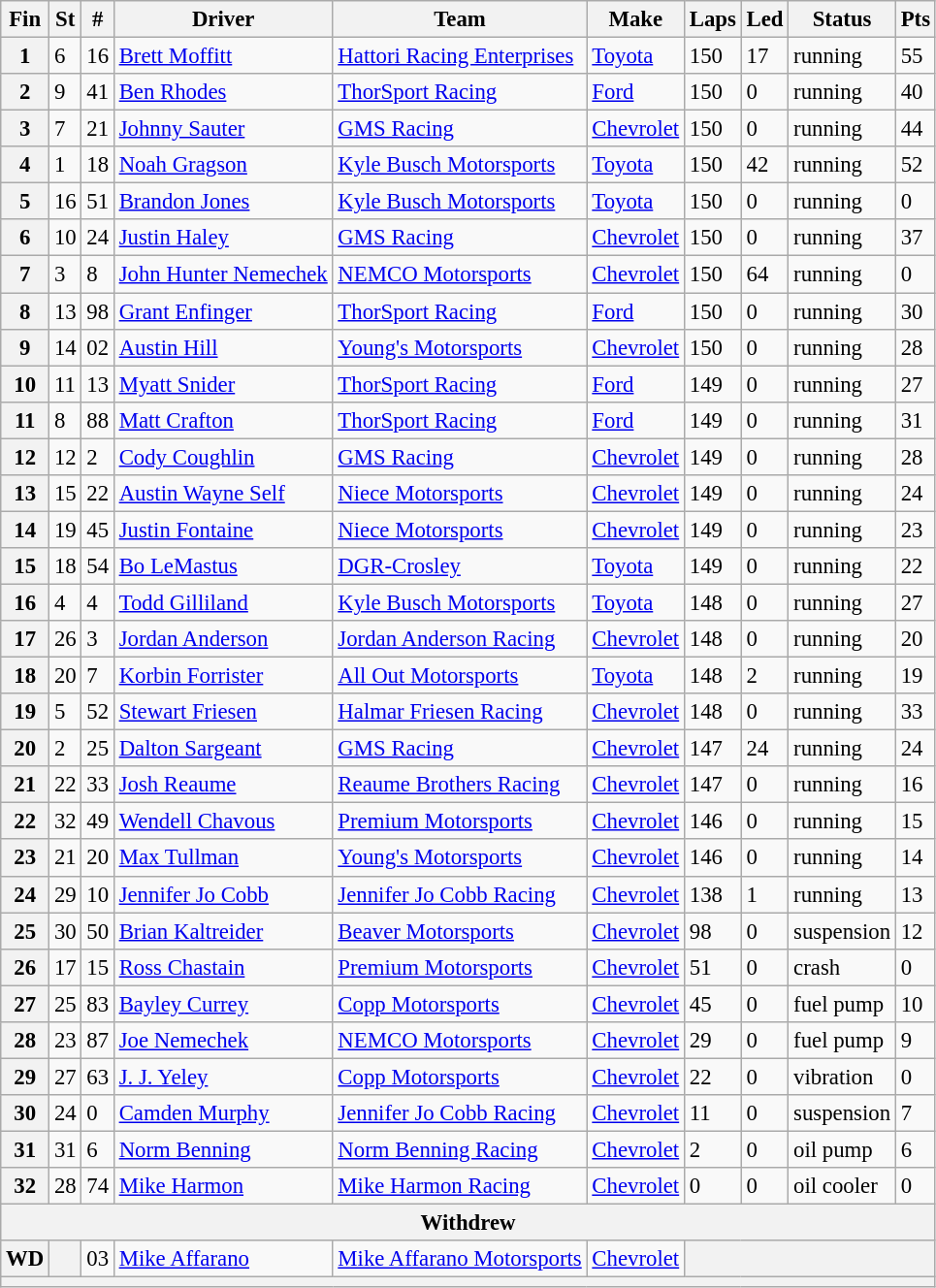<table class="wikitable" style="font-size:95%">
<tr>
<th>Fin</th>
<th>St</th>
<th>#</th>
<th>Driver</th>
<th>Team</th>
<th>Make</th>
<th>Laps</th>
<th>Led</th>
<th>Status</th>
<th>Pts</th>
</tr>
<tr>
<th>1</th>
<td>6</td>
<td>16</td>
<td><a href='#'>Brett Moffitt</a></td>
<td><a href='#'>Hattori Racing Enterprises</a></td>
<td><a href='#'>Toyota</a></td>
<td>150</td>
<td>17</td>
<td>running</td>
<td>55</td>
</tr>
<tr>
<th>2</th>
<td>9</td>
<td>41</td>
<td><a href='#'>Ben Rhodes</a></td>
<td><a href='#'>ThorSport Racing</a></td>
<td><a href='#'>Ford</a></td>
<td>150</td>
<td>0</td>
<td>running</td>
<td>40</td>
</tr>
<tr>
<th>3</th>
<td>7</td>
<td>21</td>
<td><a href='#'>Johnny Sauter</a></td>
<td><a href='#'>GMS Racing</a></td>
<td><a href='#'>Chevrolet</a></td>
<td>150</td>
<td>0</td>
<td>running</td>
<td>44</td>
</tr>
<tr>
<th>4</th>
<td>1</td>
<td>18</td>
<td><a href='#'>Noah Gragson</a></td>
<td><a href='#'>Kyle Busch Motorsports</a></td>
<td><a href='#'>Toyota</a></td>
<td>150</td>
<td>42</td>
<td>running</td>
<td>52</td>
</tr>
<tr>
<th>5</th>
<td>16</td>
<td>51</td>
<td><a href='#'>Brandon Jones</a></td>
<td><a href='#'>Kyle Busch Motorsports</a></td>
<td><a href='#'>Toyota</a></td>
<td>150</td>
<td>0</td>
<td>running</td>
<td>0</td>
</tr>
<tr>
<th>6</th>
<td>10</td>
<td>24</td>
<td><a href='#'>Justin Haley</a></td>
<td><a href='#'>GMS Racing</a></td>
<td><a href='#'>Chevrolet</a></td>
<td>150</td>
<td>0</td>
<td>running</td>
<td>37</td>
</tr>
<tr>
<th>7</th>
<td>3</td>
<td>8</td>
<td><a href='#'>John Hunter Nemechek</a></td>
<td><a href='#'>NEMCO Motorsports</a></td>
<td><a href='#'>Chevrolet</a></td>
<td>150</td>
<td>64</td>
<td>running</td>
<td>0</td>
</tr>
<tr>
<th>8</th>
<td>13</td>
<td>98</td>
<td><a href='#'>Grant Enfinger</a></td>
<td><a href='#'>ThorSport Racing</a></td>
<td><a href='#'>Ford</a></td>
<td>150</td>
<td>0</td>
<td>running</td>
<td>30</td>
</tr>
<tr>
<th>9</th>
<td>14</td>
<td>02</td>
<td><a href='#'>Austin Hill</a></td>
<td><a href='#'>Young's Motorsports</a></td>
<td><a href='#'>Chevrolet</a></td>
<td>150</td>
<td>0</td>
<td>running</td>
<td>28</td>
</tr>
<tr>
<th>10</th>
<td>11</td>
<td>13</td>
<td><a href='#'>Myatt Snider</a></td>
<td><a href='#'>ThorSport Racing</a></td>
<td><a href='#'>Ford</a></td>
<td>149</td>
<td>0</td>
<td>running</td>
<td>27</td>
</tr>
<tr>
<th>11</th>
<td>8</td>
<td>88</td>
<td><a href='#'>Matt Crafton</a></td>
<td><a href='#'>ThorSport Racing</a></td>
<td><a href='#'>Ford</a></td>
<td>149</td>
<td>0</td>
<td>running</td>
<td>31</td>
</tr>
<tr>
<th>12</th>
<td>12</td>
<td>2</td>
<td><a href='#'>Cody Coughlin</a></td>
<td><a href='#'>GMS Racing</a></td>
<td><a href='#'>Chevrolet</a></td>
<td>149</td>
<td>0</td>
<td>running</td>
<td>28</td>
</tr>
<tr>
<th>13</th>
<td>15</td>
<td>22</td>
<td><a href='#'>Austin Wayne Self</a></td>
<td><a href='#'>Niece Motorsports</a></td>
<td><a href='#'>Chevrolet</a></td>
<td>149</td>
<td>0</td>
<td>running</td>
<td>24</td>
</tr>
<tr>
<th>14</th>
<td>19</td>
<td>45</td>
<td><a href='#'>Justin Fontaine</a></td>
<td><a href='#'>Niece Motorsports</a></td>
<td><a href='#'>Chevrolet</a></td>
<td>149</td>
<td>0</td>
<td>running</td>
<td>23</td>
</tr>
<tr>
<th>15</th>
<td>18</td>
<td>54</td>
<td><a href='#'>Bo LeMastus</a></td>
<td><a href='#'>DGR-Crosley</a></td>
<td><a href='#'>Toyota</a></td>
<td>149</td>
<td>0</td>
<td>running</td>
<td>22</td>
</tr>
<tr>
<th>16</th>
<td>4</td>
<td>4</td>
<td><a href='#'>Todd Gilliland</a></td>
<td><a href='#'>Kyle Busch Motorsports</a></td>
<td><a href='#'>Toyota</a></td>
<td>148</td>
<td>0</td>
<td>running</td>
<td>27</td>
</tr>
<tr>
<th>17</th>
<td>26</td>
<td>3</td>
<td><a href='#'>Jordan Anderson</a></td>
<td><a href='#'>Jordan Anderson Racing</a></td>
<td><a href='#'>Chevrolet</a></td>
<td>148</td>
<td>0</td>
<td>running</td>
<td>20</td>
</tr>
<tr>
<th>18</th>
<td>20</td>
<td>7</td>
<td><a href='#'>Korbin Forrister</a></td>
<td><a href='#'>All Out Motorsports</a></td>
<td><a href='#'>Toyota</a></td>
<td>148</td>
<td>2</td>
<td>running</td>
<td>19</td>
</tr>
<tr>
<th>19</th>
<td>5</td>
<td>52</td>
<td><a href='#'>Stewart Friesen</a></td>
<td><a href='#'>Halmar Friesen Racing</a></td>
<td><a href='#'>Chevrolet</a></td>
<td>148</td>
<td>0</td>
<td>running</td>
<td>33</td>
</tr>
<tr>
<th>20</th>
<td>2</td>
<td>25</td>
<td><a href='#'>Dalton Sargeant</a></td>
<td><a href='#'>GMS Racing</a></td>
<td><a href='#'>Chevrolet</a></td>
<td>147</td>
<td>24</td>
<td>running</td>
<td>24</td>
</tr>
<tr>
<th>21</th>
<td>22</td>
<td>33</td>
<td><a href='#'>Josh Reaume</a></td>
<td><a href='#'>Reaume Brothers Racing</a></td>
<td><a href='#'>Chevrolet</a></td>
<td>147</td>
<td>0</td>
<td>running</td>
<td>16</td>
</tr>
<tr>
<th>22</th>
<td>32</td>
<td>49</td>
<td><a href='#'>Wendell Chavous</a></td>
<td><a href='#'>Premium Motorsports</a></td>
<td><a href='#'>Chevrolet</a></td>
<td>146</td>
<td>0</td>
<td>running</td>
<td>15</td>
</tr>
<tr>
<th>23</th>
<td>21</td>
<td>20</td>
<td><a href='#'>Max Tullman</a></td>
<td><a href='#'>Young's Motorsports</a></td>
<td><a href='#'>Chevrolet</a></td>
<td>146</td>
<td>0</td>
<td>running</td>
<td>14</td>
</tr>
<tr>
<th>24</th>
<td>29</td>
<td>10</td>
<td><a href='#'>Jennifer Jo Cobb</a></td>
<td><a href='#'>Jennifer Jo Cobb Racing</a></td>
<td><a href='#'>Chevrolet</a></td>
<td>138</td>
<td>1</td>
<td>running</td>
<td>13</td>
</tr>
<tr>
<th>25</th>
<td>30</td>
<td>50</td>
<td><a href='#'>Brian Kaltreider</a></td>
<td><a href='#'>Beaver Motorsports</a></td>
<td><a href='#'>Chevrolet</a></td>
<td>98</td>
<td>0</td>
<td>suspension</td>
<td>12</td>
</tr>
<tr>
<th>26</th>
<td>17</td>
<td>15</td>
<td><a href='#'>Ross Chastain</a></td>
<td><a href='#'>Premium Motorsports</a></td>
<td><a href='#'>Chevrolet</a></td>
<td>51</td>
<td>0</td>
<td>crash</td>
<td>0</td>
</tr>
<tr>
<th>27</th>
<td>25</td>
<td>83</td>
<td><a href='#'>Bayley Currey</a></td>
<td><a href='#'>Copp Motorsports</a></td>
<td><a href='#'>Chevrolet</a></td>
<td>45</td>
<td>0</td>
<td>fuel pump</td>
<td>10</td>
</tr>
<tr>
<th>28</th>
<td>23</td>
<td>87</td>
<td><a href='#'>Joe Nemechek</a></td>
<td><a href='#'>NEMCO Motorsports</a></td>
<td><a href='#'>Chevrolet</a></td>
<td>29</td>
<td>0</td>
<td>fuel pump</td>
<td>9</td>
</tr>
<tr>
<th>29</th>
<td>27</td>
<td>63</td>
<td><a href='#'>J. J. Yeley</a></td>
<td><a href='#'>Copp Motorsports</a></td>
<td><a href='#'>Chevrolet</a></td>
<td>22</td>
<td>0</td>
<td>vibration</td>
<td>0</td>
</tr>
<tr>
<th>30</th>
<td>24</td>
<td>0</td>
<td><a href='#'>Camden Murphy</a></td>
<td><a href='#'>Jennifer Jo Cobb Racing</a></td>
<td><a href='#'>Chevrolet</a></td>
<td>11</td>
<td>0</td>
<td>suspension</td>
<td>7</td>
</tr>
<tr>
<th>31</th>
<td>31</td>
<td>6</td>
<td><a href='#'>Norm Benning</a></td>
<td><a href='#'>Norm Benning Racing</a></td>
<td><a href='#'>Chevrolet</a></td>
<td>2</td>
<td>0</td>
<td>oil pump</td>
<td>6</td>
</tr>
<tr>
<th>32</th>
<td>28</td>
<td>74</td>
<td><a href='#'>Mike Harmon</a></td>
<td><a href='#'>Mike Harmon Racing</a></td>
<td><a href='#'>Chevrolet</a></td>
<td>0</td>
<td>0</td>
<td>oil cooler</td>
<td>0</td>
</tr>
<tr>
<th colspan="10">Withdrew</th>
</tr>
<tr>
<th>WD</th>
<th></th>
<td>03</td>
<td><a href='#'>Mike Affarano</a></td>
<td><a href='#'>Mike Affarano Motorsports</a></td>
<td><a href='#'>Chevrolet</a></td>
<th colspan="4"></th>
</tr>
<tr>
<th colspan="10"></th>
</tr>
</table>
